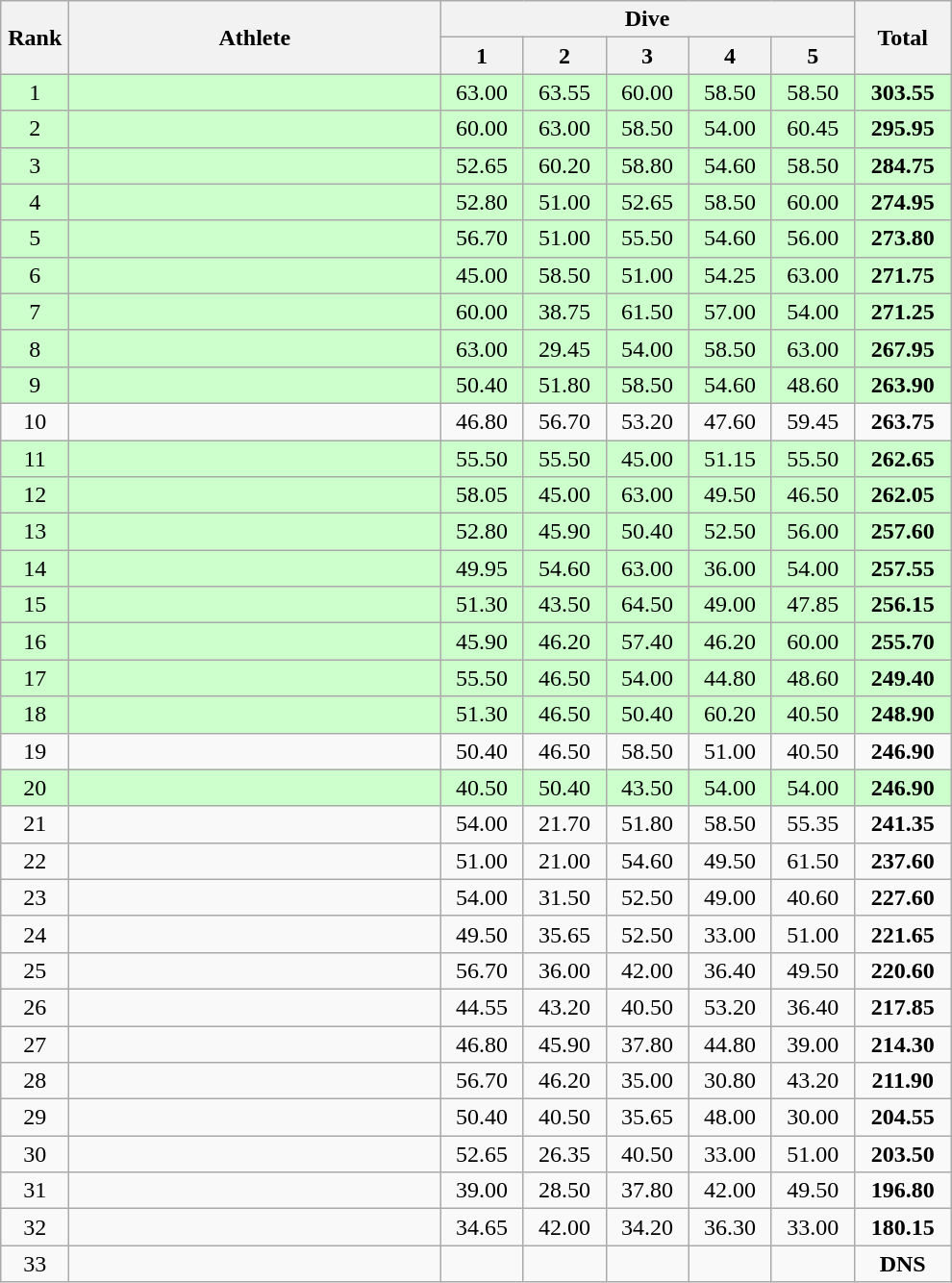<table class="wikitable" style="text-align:center">
<tr>
<th rowspan="2" width="40">Rank</th>
<th rowspan="2" width="250">Athlete</th>
<th colspan="5">Dive</th>
<th rowspan="2" width="60">Total</th>
</tr>
<tr>
<th width="50">1</th>
<th width="50">2</th>
<th width="50">3</th>
<th width="50">4</th>
<th width="50">5</th>
</tr>
<tr bgcolor="ccffcc">
<td>1</td>
<td align="left"></td>
<td>63.00</td>
<td>63.55</td>
<td>60.00</td>
<td>58.50</td>
<td>58.50</td>
<td><strong>303.55</strong></td>
</tr>
<tr bgcolor="ccffcc">
<td>2</td>
<td align="left"></td>
<td>60.00</td>
<td>63.00</td>
<td>58.50</td>
<td>54.00</td>
<td>60.45</td>
<td><strong>295.95</strong></td>
</tr>
<tr bgcolor="ccffcc">
<td>3</td>
<td align="left"></td>
<td>52.65</td>
<td>60.20</td>
<td>58.80</td>
<td>54.60</td>
<td>58.50</td>
<td><strong>284.75</strong></td>
</tr>
<tr bgcolor="ccffcc">
<td>4</td>
<td align="left"></td>
<td>52.80</td>
<td>51.00</td>
<td>52.65</td>
<td>58.50</td>
<td>60.00</td>
<td><strong>274.95</strong></td>
</tr>
<tr bgcolor="ccffcc">
<td>5</td>
<td align="left"></td>
<td>56.70</td>
<td>51.00</td>
<td>55.50</td>
<td>54.60</td>
<td>56.00</td>
<td><strong>273.80</strong></td>
</tr>
<tr bgcolor="ccffcc">
<td>6</td>
<td align="left"></td>
<td>45.00</td>
<td>58.50</td>
<td>51.00</td>
<td>54.25</td>
<td>63.00</td>
<td><strong>271.75</strong></td>
</tr>
<tr bgcolor="ccffcc">
<td>7</td>
<td align="left"></td>
<td>60.00</td>
<td>38.75</td>
<td>61.50</td>
<td>57.00</td>
<td>54.00</td>
<td><strong>271.25</strong></td>
</tr>
<tr bgcolor="ccffcc">
<td>8</td>
<td align="left"></td>
<td>63.00</td>
<td>29.45</td>
<td>54.00</td>
<td>58.50</td>
<td>63.00</td>
<td><strong>267.95</strong></td>
</tr>
<tr bgcolor="ccffcc">
<td>9</td>
<td align="left"></td>
<td>50.40</td>
<td>51.80</td>
<td>58.50</td>
<td>54.60</td>
<td>48.60</td>
<td><strong>263.90</strong></td>
</tr>
<tr>
<td>10</td>
<td align="left"></td>
<td>46.80</td>
<td>56.70</td>
<td>53.20</td>
<td>47.60</td>
<td>59.45</td>
<td><strong>263.75</strong></td>
</tr>
<tr bgcolor="ccffcc">
<td>11</td>
<td align="left"></td>
<td>55.50</td>
<td>55.50</td>
<td>45.00</td>
<td>51.15</td>
<td>55.50</td>
<td><strong>262.65</strong></td>
</tr>
<tr bgcolor="ccffcc">
<td>12</td>
<td align="left"></td>
<td>58.05</td>
<td>45.00</td>
<td>63.00</td>
<td>49.50</td>
<td>46.50</td>
<td><strong>262.05</strong></td>
</tr>
<tr bgcolor="ccffcc">
<td>13</td>
<td align="left"></td>
<td>52.80</td>
<td>45.90</td>
<td>50.40</td>
<td>52.50</td>
<td>56.00</td>
<td><strong>257.60</strong></td>
</tr>
<tr bgcolor="ccffcc">
<td>14</td>
<td align="left"></td>
<td>49.95</td>
<td>54.60</td>
<td>63.00</td>
<td>36.00</td>
<td>54.00</td>
<td><strong>257.55</strong></td>
</tr>
<tr bgcolor="ccffcc">
<td>15</td>
<td align="left"></td>
<td>51.30</td>
<td>43.50</td>
<td>64.50</td>
<td>49.00</td>
<td>47.85</td>
<td><strong>256.15</strong></td>
</tr>
<tr bgcolor="ccffcc">
<td>16</td>
<td align="left"></td>
<td>45.90</td>
<td>46.20</td>
<td>57.40</td>
<td>46.20</td>
<td>60.00</td>
<td><strong>255.70</strong></td>
</tr>
<tr bgcolor="ccffcc">
<td>17</td>
<td align="left"></td>
<td>55.50</td>
<td>46.50</td>
<td>54.00</td>
<td>44.80</td>
<td>48.60</td>
<td><strong>249.40</strong></td>
</tr>
<tr bgcolor="ccffcc">
<td>18</td>
<td align="left"></td>
<td>51.30</td>
<td>46.50</td>
<td>50.40</td>
<td>60.20</td>
<td>40.50</td>
<td><strong>248.90</strong></td>
</tr>
<tr>
<td>19</td>
<td align="left"></td>
<td>50.40</td>
<td>46.50</td>
<td>58.50</td>
<td>51.00</td>
<td>40.50</td>
<td><strong>246.90</strong></td>
</tr>
<tr bgcolor="ccffcc">
<td>20</td>
<td align="left"></td>
<td>40.50</td>
<td>50.40</td>
<td>43.50</td>
<td>54.00</td>
<td>54.00</td>
<td><strong>246.90</strong></td>
</tr>
<tr>
<td>21</td>
<td align="left"></td>
<td>54.00</td>
<td>21.70</td>
<td>51.80</td>
<td>58.50</td>
<td>55.35</td>
<td><strong>241.35</strong></td>
</tr>
<tr>
<td>22</td>
<td align="left"></td>
<td>51.00</td>
<td>21.00</td>
<td>54.60</td>
<td>49.50</td>
<td>61.50</td>
<td><strong>237.60</strong></td>
</tr>
<tr>
<td>23</td>
<td align="left"></td>
<td>54.00</td>
<td>31.50</td>
<td>52.50</td>
<td>49.00</td>
<td>40.60</td>
<td><strong>227.60</strong></td>
</tr>
<tr>
<td>24</td>
<td align="left"></td>
<td>49.50</td>
<td>35.65</td>
<td>52.50</td>
<td>33.00</td>
<td>51.00</td>
<td><strong>221.65</strong></td>
</tr>
<tr>
<td>25</td>
<td align="left"></td>
<td>56.70</td>
<td>36.00</td>
<td>42.00</td>
<td>36.40</td>
<td>49.50</td>
<td><strong>220.60</strong></td>
</tr>
<tr>
<td>26</td>
<td align="left"></td>
<td>44.55</td>
<td>43.20</td>
<td>40.50</td>
<td>53.20</td>
<td>36.40</td>
<td><strong>217.85</strong></td>
</tr>
<tr>
<td>27</td>
<td align="left"></td>
<td>46.80</td>
<td>45.90</td>
<td>37.80</td>
<td>44.80</td>
<td>39.00</td>
<td><strong>214.30</strong></td>
</tr>
<tr>
<td>28</td>
<td align="left"></td>
<td>56.70</td>
<td>46.20</td>
<td>35.00</td>
<td>30.80</td>
<td>43.20</td>
<td><strong>211.90</strong></td>
</tr>
<tr>
<td>29</td>
<td align="left"></td>
<td>50.40</td>
<td>40.50</td>
<td>35.65</td>
<td>48.00</td>
<td>30.00</td>
<td><strong>204.55</strong></td>
</tr>
<tr>
<td>30</td>
<td align="left"></td>
<td>52.65</td>
<td>26.35</td>
<td>40.50</td>
<td>33.00</td>
<td>51.00</td>
<td><strong>203.50</strong></td>
</tr>
<tr>
<td>31</td>
<td align="left"></td>
<td>39.00</td>
<td>28.50</td>
<td>37.80</td>
<td>42.00</td>
<td>49.50</td>
<td><strong>196.80</strong></td>
</tr>
<tr>
<td>32</td>
<td align="left"></td>
<td>34.65</td>
<td>42.00</td>
<td>34.20</td>
<td>36.30</td>
<td>33.00</td>
<td><strong>180.15</strong></td>
</tr>
<tr>
<td>33</td>
<td align="left"></td>
<td></td>
<td></td>
<td></td>
<td></td>
<td></td>
<td><strong>DNS</strong></td>
</tr>
</table>
